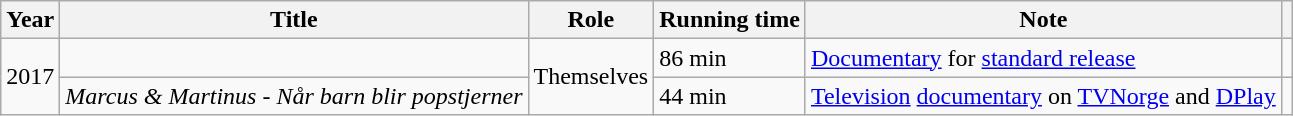<table class ="wikitable sortable">
<tr>
<th>Year</th>
<th>Title</th>
<th>Role</th>
<th>Running time</th>
<th>Note</th>
<th scope="col" class="unsortable"></th>
</tr>
<tr>
<td rowspan="2">2017</td>
<td><em></em></td>
<td rowspan="2">Themselves</td>
<td>86 min </td>
<td><a href='#'>Documentary</a> for <a href='#'>standard release</a></td>
<td style="text-align:center;"></td>
</tr>
<tr>
<td><em>Marcus & Martinus - Når barn blir popstjerner</em></td>
<td>44 min </td>
<td><a href='#'>Television</a> <a href='#'>documentary</a> on <a href='#'>TVNorge</a> and <a href='#'>DPlay</a></td>
<td style="text-align:center;"></td>
</tr>
</table>
